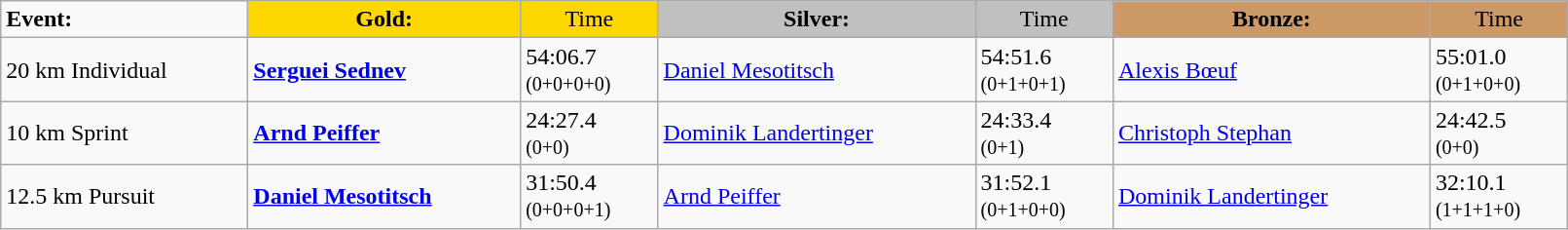<table class="wikitable" width=85%>
<tr>
<td><strong>Event:</strong></td>
<td style="text-align:center;background-color:gold;"><strong>Gold:</strong></td>
<td style="text-align:center;background-color:gold;">Time</td>
<td style="text-align:center;background-color:silver;"><strong>Silver:</strong></td>
<td style="text-align:center;background-color:silver;">Time</td>
<td style="text-align:center;background-color:#CC9966;"><strong>Bronze:</strong></td>
<td style="text-align:center;background-color:#CC9966;">Time</td>
</tr>
<tr>
<td>20 km Individual<br></td>
<td><strong><a href='#'>Serguei Sednev</a></strong><br><small></small></td>
<td>54:06.7<br><small>(0+0+0+0)</small></td>
<td><a href='#'>Daniel Mesotitsch</a><br><small></small></td>
<td>54:51.6<br><small>(0+1+0+1)</small></td>
<td><a href='#'>Alexis Bœuf</a><br><small></small></td>
<td>55:01.0<br><small>(0+1+0+0)</small></td>
</tr>
<tr>
<td>10 km Sprint<br></td>
<td><strong><a href='#'>Arnd Peiffer</a></strong><br><small></small></td>
<td>24:27.4<br><small>(0+0)</small></td>
<td><a href='#'>Dominik Landertinger</a><br><small></small></td>
<td>24:33.4<br><small>(0+1)</small></td>
<td><a href='#'>Christoph Stephan</a><br><small></small></td>
<td>24:42.5<br><small>(0+0)</small></td>
</tr>
<tr>
<td>12.5 km Pursuit<br></td>
<td><strong><a href='#'>Daniel Mesotitsch</a></strong><br><small></small></td>
<td>31:50.4<br><small>(0+0+0+1)</small></td>
<td><a href='#'>Arnd Peiffer</a><br><small></small></td>
<td>31:52.1<br><small>(0+1+0+0)</small></td>
<td><a href='#'>Dominik Landertinger</a><br><small></small></td>
<td>32:10.1<br><small>(1+1+1+0)</small></td>
</tr>
</table>
